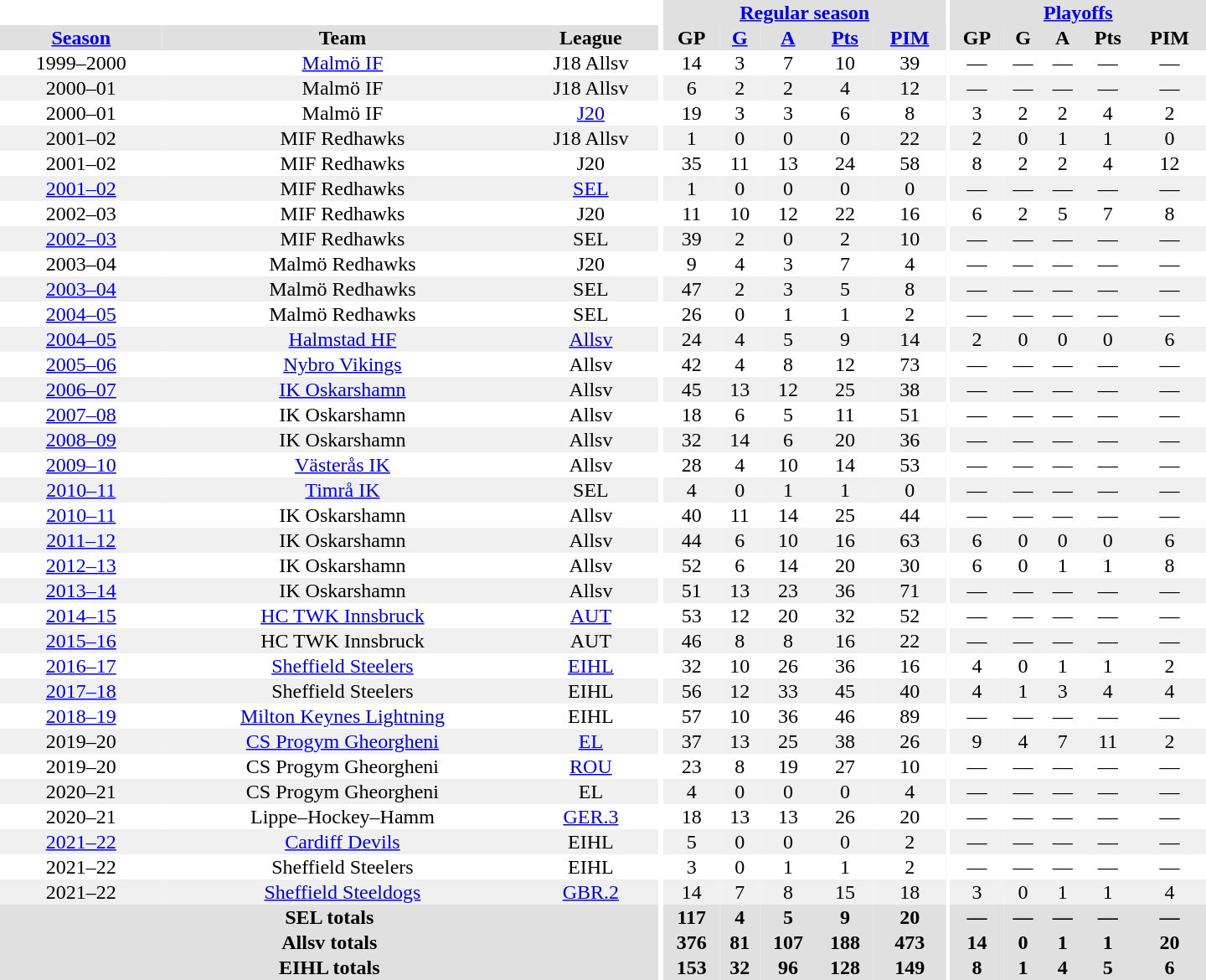<table border="0" cellpadding="1" cellspacing="0" style="text-align:center; width:60em">
<tr bgcolor="#e0e0e0">
<th colspan="3" bgcolor="#ffffff"></th>
<th rowspan="99" bgcolor="#ffffff"></th>
<th colspan="5"><a href='#'>Regular season</a></th>
<th rowspan="99" bgcolor="#ffffff"></th>
<th colspan="5"><a href='#'>Playoffs</a></th>
</tr>
<tr bgcolor="#e0e0e0">
<th><a href='#'>Season</a></th>
<th>Team</th>
<th>League</th>
<th>GP</th>
<th><a href='#'>G</a></th>
<th><a href='#'>A</a></th>
<th><a href='#'>Pts</a></th>
<th><a href='#'>PIM</a></th>
<th>GP</th>
<th>G</th>
<th>A</th>
<th>Pts</th>
<th>PIM</th>
</tr>
<tr>
<td>1999–2000</td>
<td><a href='#'>Malmö IF</a></td>
<td>J18 Allsv</td>
<td>14</td>
<td>3</td>
<td>7</td>
<td>10</td>
<td>39</td>
<td>—</td>
<td>—</td>
<td>—</td>
<td>—</td>
<td>—</td>
</tr>
<tr bgcolor="#f0f0f0">
<td>2000–01</td>
<td>Malmö IF</td>
<td>J18 Allsv</td>
<td>6</td>
<td>2</td>
<td>2</td>
<td>4</td>
<td>12</td>
<td>—</td>
<td>—</td>
<td>—</td>
<td>—</td>
<td>—</td>
</tr>
<tr>
<td>2000–01</td>
<td>Malmö IF</td>
<td><a href='#'>J20</a></td>
<td>19</td>
<td>3</td>
<td>3</td>
<td>6</td>
<td>8</td>
<td>3</td>
<td>2</td>
<td>2</td>
<td>4</td>
<td>2</td>
</tr>
<tr bgcolor="#f0f0f0">
<td>2001–02</td>
<td>MIF Redhawks</td>
<td>J18 Allsv</td>
<td>1</td>
<td>0</td>
<td>0</td>
<td>0</td>
<td>22</td>
<td>2</td>
<td>0</td>
<td>1</td>
<td>1</td>
<td>0</td>
</tr>
<tr>
<td>2001–02</td>
<td>MIF Redhawks</td>
<td>J20</td>
<td>35</td>
<td>11</td>
<td>13</td>
<td>24</td>
<td>58</td>
<td>8</td>
<td>2</td>
<td>2</td>
<td>4</td>
<td>12</td>
</tr>
<tr bgcolor="#f0f0f0">
<td><a href='#'>2001–02</a></td>
<td>MIF Redhawks</td>
<td><a href='#'>SEL</a></td>
<td>1</td>
<td>0</td>
<td>0</td>
<td>0</td>
<td>0</td>
<td>—</td>
<td>—</td>
<td>—</td>
<td>—</td>
<td>—</td>
</tr>
<tr>
<td>2002–03</td>
<td>MIF Redhawks</td>
<td>J20</td>
<td>11</td>
<td>10</td>
<td>12</td>
<td>22</td>
<td>16</td>
<td>6</td>
<td>2</td>
<td>5</td>
<td>7</td>
<td>8</td>
</tr>
<tr bgcolor="#f0f0f0">
<td><a href='#'>2002–03</a></td>
<td>MIF Redhawks</td>
<td>SEL</td>
<td>39</td>
<td>2</td>
<td>0</td>
<td>2</td>
<td>10</td>
<td>—</td>
<td>—</td>
<td>—</td>
<td>—</td>
<td>—</td>
</tr>
<tr>
<td>2003–04</td>
<td>Malmö Redhawks</td>
<td>J20</td>
<td>9</td>
<td>4</td>
<td>3</td>
<td>7</td>
<td>4</td>
<td>—</td>
<td>—</td>
<td>—</td>
<td>—</td>
<td>—</td>
</tr>
<tr bgcolor="#f0f0f0">
<td><a href='#'>2003–04</a></td>
<td>Malmö Redhawks</td>
<td>SEL</td>
<td>47</td>
<td>2</td>
<td>3</td>
<td>5</td>
<td>8</td>
<td>—</td>
<td>—</td>
<td>—</td>
<td>—</td>
<td>—</td>
</tr>
<tr>
<td><a href='#'>2004–05</a></td>
<td>Malmö Redhawks</td>
<td>SEL</td>
<td>26</td>
<td>0</td>
<td>1</td>
<td>1</td>
<td>2</td>
<td>—</td>
<td>—</td>
<td>—</td>
<td>—</td>
<td>—</td>
</tr>
<tr bgcolor="#f0f0f0">
<td><a href='#'>2004–05</a></td>
<td><a href='#'>Halmstad HF</a></td>
<td><a href='#'>Allsv</a></td>
<td>24</td>
<td>4</td>
<td>5</td>
<td>9</td>
<td>14</td>
<td>2</td>
<td>0</td>
<td>0</td>
<td>0</td>
<td>6</td>
</tr>
<tr>
<td><a href='#'>2005–06</a></td>
<td><a href='#'>Nybro Vikings</a></td>
<td>Allsv</td>
<td>42</td>
<td>4</td>
<td>8</td>
<td>12</td>
<td>73</td>
<td>—</td>
<td>—</td>
<td>—</td>
<td>—</td>
<td>—</td>
</tr>
<tr bgcolor="#f0f0f0">
<td><a href='#'>2006–07</a></td>
<td><a href='#'>IK Oskarshamn</a></td>
<td>Allsv</td>
<td>45</td>
<td>13</td>
<td>12</td>
<td>25</td>
<td>38</td>
<td>—</td>
<td>—</td>
<td>—</td>
<td>—</td>
<td>—</td>
</tr>
<tr>
<td><a href='#'>2007–08</a></td>
<td>IK Oskarshamn</td>
<td>Allsv</td>
<td>18</td>
<td>6</td>
<td>5</td>
<td>11</td>
<td>51</td>
<td>—</td>
<td>—</td>
<td>—</td>
<td>—</td>
<td>—</td>
</tr>
<tr bgcolor="#f0f0f0">
<td><a href='#'>2008–09</a></td>
<td>IK Oskarshamn</td>
<td>Allsv</td>
<td>32</td>
<td>14</td>
<td>6</td>
<td>20</td>
<td>36</td>
<td>—</td>
<td>—</td>
<td>—</td>
<td>—</td>
<td>—</td>
</tr>
<tr>
<td><a href='#'>2009–10</a></td>
<td><a href='#'>Västerås IK</a></td>
<td>Allsv</td>
<td>28</td>
<td>4</td>
<td>10</td>
<td>14</td>
<td>53</td>
<td>—</td>
<td>—</td>
<td>—</td>
<td>—</td>
<td>—</td>
</tr>
<tr bgcolor="#f0f0f0">
<td><a href='#'>2010–11</a></td>
<td><a href='#'>Timrå IK</a></td>
<td>SEL</td>
<td>4</td>
<td>0</td>
<td>1</td>
<td>1</td>
<td>0</td>
<td>—</td>
<td>—</td>
<td>—</td>
<td>—</td>
<td>—</td>
</tr>
<tr>
<td><a href='#'>2010–11</a></td>
<td>IK Oskarshamn</td>
<td>Allsv</td>
<td>40</td>
<td>11</td>
<td>14</td>
<td>25</td>
<td>44</td>
<td>—</td>
<td>—</td>
<td>—</td>
<td>—</td>
<td>—</td>
</tr>
<tr bgcolor="#f0f0f0">
<td><a href='#'>2011–12</a></td>
<td>IK Oskarshamn</td>
<td>Allsv</td>
<td>44</td>
<td>6</td>
<td>10</td>
<td>16</td>
<td>63</td>
<td>6</td>
<td>0</td>
<td>0</td>
<td>0</td>
<td>6</td>
</tr>
<tr>
<td><a href='#'>2012–13</a></td>
<td>IK Oskarshamn</td>
<td>Allsv</td>
<td>52</td>
<td>6</td>
<td>14</td>
<td>20</td>
<td>30</td>
<td>6</td>
<td>0</td>
<td>1</td>
<td>1</td>
<td>8</td>
</tr>
<tr bgcolor="#f0f0f0">
<td><a href='#'>2013–14</a></td>
<td>IK Oskarshamn</td>
<td>Allsv</td>
<td>51</td>
<td>13</td>
<td>23</td>
<td>36</td>
<td>71</td>
<td>—</td>
<td>—</td>
<td>—</td>
<td>—</td>
<td>—</td>
</tr>
<tr>
<td><a href='#'>2014–15</a></td>
<td><a href='#'>HC TWK Innsbruck</a></td>
<td><a href='#'>AUT</a></td>
<td>53</td>
<td>12</td>
<td>20</td>
<td>32</td>
<td>52</td>
<td>—</td>
<td>—</td>
<td>—</td>
<td>—</td>
<td>—</td>
</tr>
<tr bgcolor="#f0f0f0">
<td><a href='#'>2015–16</a></td>
<td>HC TWK Innsbruck</td>
<td>AUT</td>
<td>46</td>
<td>8</td>
<td>8</td>
<td>16</td>
<td>22</td>
<td>—</td>
<td>—</td>
<td>—</td>
<td>—</td>
<td>—</td>
</tr>
<tr>
<td><a href='#'>2016–17</a></td>
<td><a href='#'>Sheffield Steelers</a></td>
<td><a href='#'>EIHL</a></td>
<td>32</td>
<td>10</td>
<td>26</td>
<td>36</td>
<td>16</td>
<td>4</td>
<td>0</td>
<td>1</td>
<td>1</td>
<td>2</td>
</tr>
<tr bgcolor="#f0f0f0">
<td><a href='#'>2017–18</a></td>
<td>Sheffield Steelers</td>
<td>EIHL</td>
<td>56</td>
<td>12</td>
<td>33</td>
<td>45</td>
<td>40</td>
<td>4</td>
<td>1</td>
<td>3</td>
<td>4</td>
<td>4</td>
</tr>
<tr>
<td><a href='#'>2018–19</a></td>
<td><a href='#'>Milton Keynes Lightning</a></td>
<td>EIHL</td>
<td>57</td>
<td>10</td>
<td>36</td>
<td>46</td>
<td>89</td>
<td>—</td>
<td>—</td>
<td>—</td>
<td>—</td>
<td>—</td>
</tr>
<tr bgcolor="#f0f0f0">
<td>2019–20</td>
<td><a href='#'>CS Progym Gheorgheni</a></td>
<td><a href='#'>EL</a></td>
<td>37</td>
<td>13</td>
<td>25</td>
<td>38</td>
<td>26</td>
<td>9</td>
<td>4</td>
<td>7</td>
<td>11</td>
<td>2</td>
</tr>
<tr>
<td>2019–20</td>
<td>CS Progym Gheorgheni</td>
<td><a href='#'>ROU</a></td>
<td>23</td>
<td>8</td>
<td>19</td>
<td>27</td>
<td>10</td>
<td>—</td>
<td>—</td>
<td>—</td>
<td>—</td>
<td>—</td>
</tr>
<tr bgcolor="#f0f0f0">
<td>2020–21</td>
<td>CS Progym Gheorgheni</td>
<td>EL</td>
<td>4</td>
<td>0</td>
<td>0</td>
<td>0</td>
<td>4</td>
<td>—</td>
<td>—</td>
<td>—</td>
<td>—</td>
<td>—</td>
</tr>
<tr>
<td>2020–21</td>
<td>Lippe–Hockey–Hamm</td>
<td><a href='#'>GER.3</a></td>
<td>18</td>
<td>13</td>
<td>13</td>
<td>26</td>
<td>20</td>
<td>—</td>
<td>—</td>
<td>—</td>
<td>—</td>
<td>—</td>
</tr>
<tr bgcolor="#f0f0f0">
<td><a href='#'>2021–22</a></td>
<td><a href='#'>Cardiff Devils</a></td>
<td>EIHL</td>
<td>5</td>
<td>0</td>
<td>0</td>
<td>0</td>
<td>2</td>
<td>—</td>
<td>—</td>
<td>—</td>
<td>—</td>
<td>—</td>
</tr>
<tr>
<td>2021–22</td>
<td>Sheffield Steelers</td>
<td>EIHL</td>
<td>3</td>
<td>0</td>
<td>1</td>
<td>1</td>
<td>2</td>
<td>—</td>
<td>—</td>
<td>—</td>
<td>—</td>
<td>—</td>
</tr>
<tr bgcolor="#f0f0f0">
<td>2021–22</td>
<td><a href='#'>Sheffield Steeldogs</a></td>
<td><a href='#'>GBR.2</a></td>
<td>14</td>
<td>7</td>
<td>8</td>
<td>15</td>
<td>18</td>
<td>3</td>
<td>0</td>
<td>1</td>
<td>1</td>
<td>4</td>
</tr>
<tr bgcolor="#e0e0e0">
<th colspan="3">SEL totals</th>
<th>117</th>
<th>4</th>
<th>5</th>
<th>9</th>
<th>20</th>
<th>—</th>
<th>—</th>
<th>—</th>
<th>—</th>
<th>—</th>
</tr>
<tr bgcolor="#e0e0e0">
<th colspan="3">Allsv totals</th>
<th>376</th>
<th>81</th>
<th>107</th>
<th>188</th>
<th>473</th>
<th>14</th>
<th>0</th>
<th>1</th>
<th>1</th>
<th>20</th>
</tr>
<tr bgcolor="#e0e0e0">
<th colspan="3">EIHL totals</th>
<th>153</th>
<th>32</th>
<th>96</th>
<th>128</th>
<th>149</th>
<th>8</th>
<th>1</th>
<th>4</th>
<th>5</th>
<th>6</th>
</tr>
</table>
